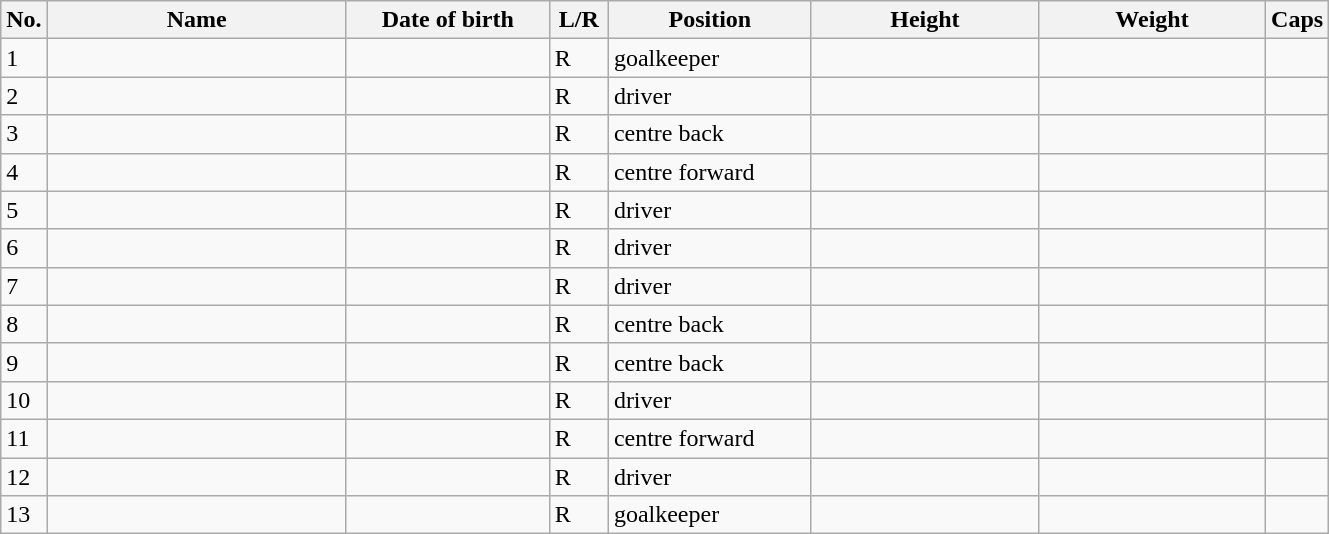<table class=wikitable sortable style=font-size:100%; text-align:center;>
<tr>
<th>No.</th>
<th style=width:12em>Name</th>
<th style=width:8em>Date of birth</th>
<th style=width:2em>L/R</th>
<th style=width:8em>Position</th>
<th style=width:9em>Height</th>
<th style=width:9em>Weight</th>
<th>Caps</th>
</tr>
<tr>
<td>1</td>
<td align=left></td>
<td></td>
<td>R</td>
<td>goalkeeper</td>
<td></td>
<td></td>
<td></td>
</tr>
<tr>
<td>2</td>
<td align=left></td>
<td></td>
<td>R</td>
<td>driver</td>
<td></td>
<td></td>
<td></td>
</tr>
<tr>
<td>3</td>
<td align=left></td>
<td></td>
<td>R</td>
<td>centre back</td>
<td></td>
<td></td>
<td></td>
</tr>
<tr>
<td>4</td>
<td align=left></td>
<td></td>
<td>R</td>
<td>centre forward</td>
<td></td>
<td></td>
<td></td>
</tr>
<tr>
<td>5</td>
<td align=left></td>
<td></td>
<td>R</td>
<td>driver</td>
<td></td>
<td></td>
<td></td>
</tr>
<tr>
<td>6</td>
<td align=left></td>
<td></td>
<td>R</td>
<td>driver</td>
<td></td>
<td></td>
<td></td>
</tr>
<tr>
<td>7</td>
<td align=left></td>
<td></td>
<td>R</td>
<td>driver</td>
<td></td>
<td></td>
<td></td>
</tr>
<tr>
<td>8</td>
<td align=left></td>
<td></td>
<td>R</td>
<td>centre back</td>
<td></td>
<td></td>
<td></td>
</tr>
<tr>
<td>9</td>
<td align=left></td>
<td></td>
<td>R</td>
<td>centre back</td>
<td></td>
<td></td>
<td></td>
</tr>
<tr>
<td>10</td>
<td align=left></td>
<td></td>
<td>R</td>
<td>driver</td>
<td></td>
<td></td>
<td></td>
</tr>
<tr>
<td>11</td>
<td align=left></td>
<td></td>
<td>R</td>
<td>centre forward</td>
<td></td>
<td></td>
<td></td>
</tr>
<tr>
<td>12</td>
<td align=left></td>
<td></td>
<td>R</td>
<td>driver</td>
<td></td>
<td></td>
<td></td>
</tr>
<tr>
<td>13</td>
<td align=left></td>
<td></td>
<td>R</td>
<td>goalkeeper</td>
<td></td>
<td></td>
<td></td>
</tr>
</table>
